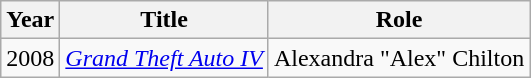<table class="wikitable sortable">
<tr>
<th>Year</th>
<th>Title</th>
<th class="unsortable">Role</th>
</tr>
<tr>
<td>2008</td>
<td><em><a href='#'>Grand Theft Auto IV</a></em></td>
<td>Alexandra "Alex" Chilton</td>
</tr>
</table>
